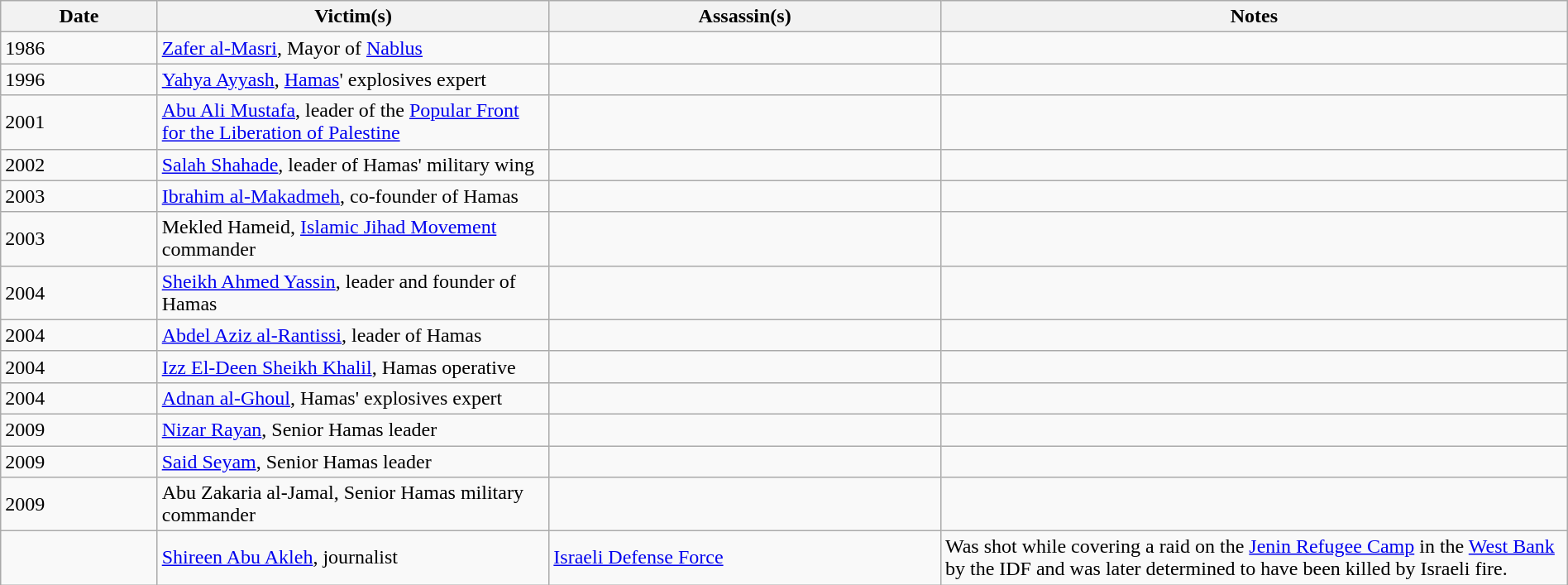<table class="wikitable"  style="width:100%">
<tr>
<th style="width:10%">Date</th>
<th style="width:25%">Victim(s)</th>
<th style="width:25%">Assassin(s)</th>
<th style="width:40%">Notes</th>
</tr>
<tr>
<td>1986</td>
<td><a href='#'>Zafer al-Masri</a>, Mayor of <a href='#'>Nablus</a></td>
<td></td>
<td></td>
</tr>
<tr>
<td>1996</td>
<td><a href='#'>Yahya Ayyash</a>, <a href='#'>Hamas</a>' explosives expert</td>
<td></td>
<td></td>
</tr>
<tr>
<td>2001</td>
<td><a href='#'>Abu Ali Mustafa</a>, leader of the <a href='#'>Popular Front for the Liberation of Palestine</a></td>
<td></td>
<td></td>
</tr>
<tr>
<td>2002</td>
<td><a href='#'>Salah Shahade</a>, leader of Hamas' military wing</td>
<td></td>
<td></td>
</tr>
<tr>
<td>2003</td>
<td><a href='#'>Ibrahim al-Makadmeh</a>, co-founder of Hamas</td>
<td></td>
<td></td>
</tr>
<tr>
<td>2003</td>
<td>Mekled Hameid, <a href='#'>Islamic Jihad Movement</a> commander</td>
<td></td>
<td></td>
</tr>
<tr>
<td>2004</td>
<td><a href='#'>Sheikh Ahmed Yassin</a>, leader and founder of Hamas</td>
<td></td>
<td></td>
</tr>
<tr>
<td>2004</td>
<td><a href='#'>Abdel Aziz al-Rantissi</a>, leader of Hamas</td>
<td></td>
<td></td>
</tr>
<tr>
<td>2004</td>
<td><a href='#'>Izz El-Deen Sheikh Khalil</a>, Hamas operative</td>
<td></td>
<td></td>
</tr>
<tr>
<td>2004</td>
<td><a href='#'>Adnan al-Ghoul</a>, Hamas' explosives expert</td>
<td></td>
<td></td>
</tr>
<tr>
<td>2009</td>
<td><a href='#'>Nizar Rayan</a>, Senior Hamas leader</td>
<td></td>
<td></td>
</tr>
<tr>
<td>2009</td>
<td><a href='#'>Said Seyam</a>, Senior Hamas leader</td>
<td></td>
<td></td>
</tr>
<tr>
<td>2009</td>
<td>Abu Zakaria al-Jamal, Senior Hamas military commander</td>
<td></td>
<td></td>
</tr>
<tr>
<td></td>
<td><a href='#'>Shireen Abu Akleh</a>, journalist</td>
<td><a href='#'>Israeli Defense Force</a></td>
<td>Was shot while covering a raid on the <a href='#'>Jenin Refugee Camp</a> in the <a href='#'>West Bank</a> by the IDF and was later determined to have been killed by Israeli fire.</td>
</tr>
</table>
